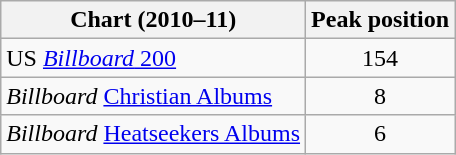<table class="wikitable sortable">
<tr>
<th>Chart (2010–11)</th>
<th>Peak position</th>
</tr>
<tr>
<td>US <a href='#'><em>Billboard</em> 200</a></td>
<td align="center">154</td>
</tr>
<tr>
<td><em>Billboard</em> <a href='#'>Christian Albums</a></td>
<td align="center">8</td>
</tr>
<tr>
<td><em>Billboard</em> <a href='#'>Heatseekers Albums</a></td>
<td align="center">6</td>
</tr>
</table>
